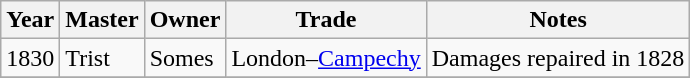<table class="sortable wikitable">
<tr>
<th>Year</th>
<th>Master</th>
<th>Owner</th>
<th>Trade</th>
<th>Notes</th>
</tr>
<tr>
<td>1830</td>
<td>Trist</td>
<td>Somes</td>
<td>London–<a href='#'>Campechy</a></td>
<td>Damages repaired in 1828</td>
</tr>
<tr>
</tr>
</table>
